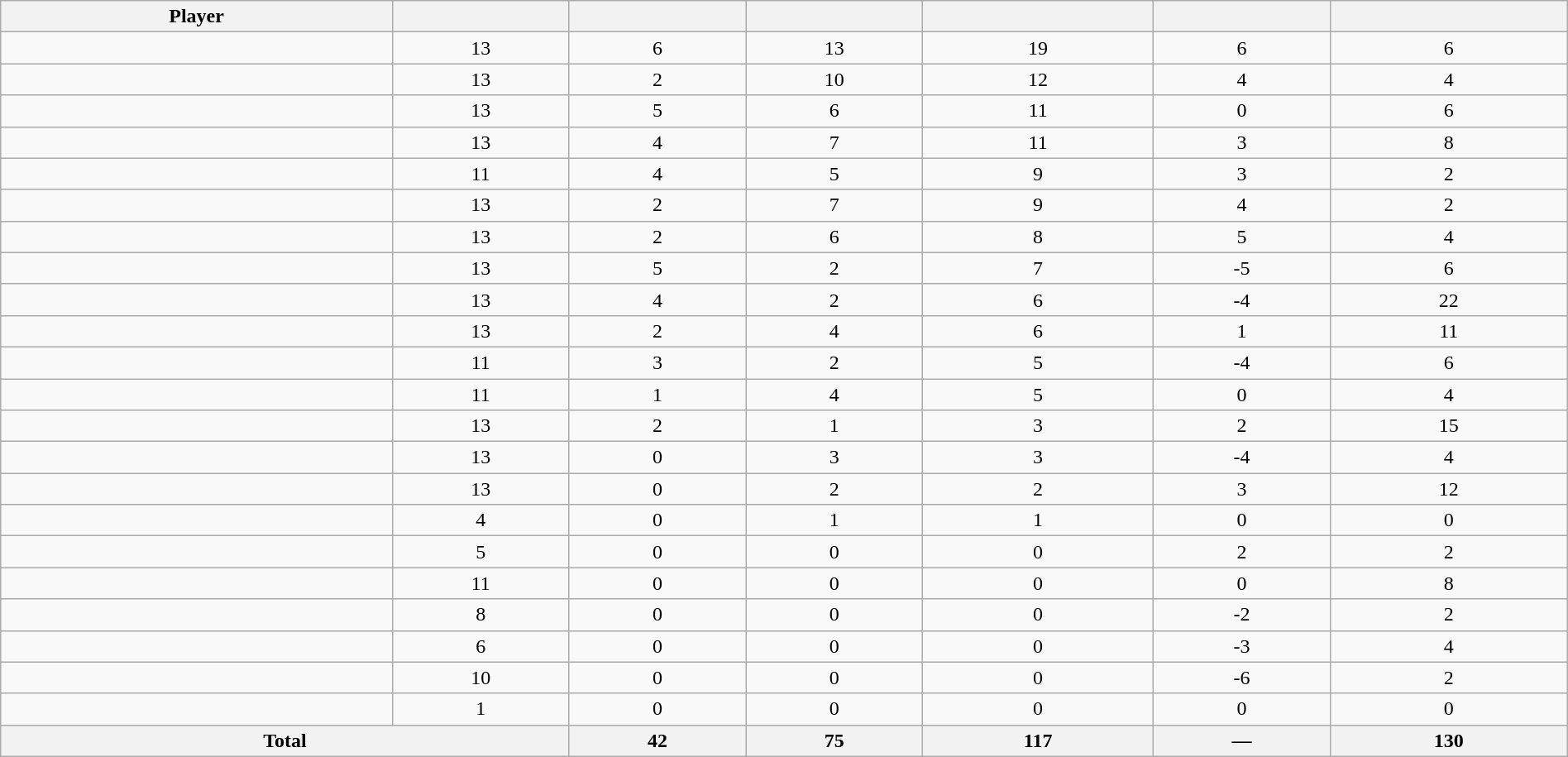<table class="wikitable sortable" style="width:100%; text-align:center;">
<tr>
<th>Player</th>
<th></th>
<th></th>
<th></th>
<th></th>
<th data-sort-type="number"></th>
<th></th>
</tr>
<tr>
<td></td>
<td>13</td>
<td>6</td>
<td>13</td>
<td>19</td>
<td>6</td>
<td>6</td>
</tr>
<tr>
<td></td>
<td>13</td>
<td>2</td>
<td>10</td>
<td>12</td>
<td>4</td>
<td>4</td>
</tr>
<tr>
<td></td>
<td>13</td>
<td>5</td>
<td>6</td>
<td>11</td>
<td>0</td>
<td>6</td>
</tr>
<tr>
<td></td>
<td>13</td>
<td>4</td>
<td>7</td>
<td>11</td>
<td>3</td>
<td>8</td>
</tr>
<tr>
<td></td>
<td>11</td>
<td>4</td>
<td>5</td>
<td>9</td>
<td>3</td>
<td>2</td>
</tr>
<tr>
<td></td>
<td>13</td>
<td>2</td>
<td>7</td>
<td>9</td>
<td>4</td>
<td>2</td>
</tr>
<tr>
<td></td>
<td>13</td>
<td>2</td>
<td>6</td>
<td>8</td>
<td>5</td>
<td>4</td>
</tr>
<tr>
<td></td>
<td>13</td>
<td>5</td>
<td>2</td>
<td>7</td>
<td>-5</td>
<td>6</td>
</tr>
<tr>
<td></td>
<td>13</td>
<td>4</td>
<td>2</td>
<td>6</td>
<td>-4</td>
<td>22</td>
</tr>
<tr>
<td></td>
<td>13</td>
<td>2</td>
<td>4</td>
<td>6</td>
<td>1</td>
<td>11</td>
</tr>
<tr>
<td></td>
<td>11</td>
<td>3</td>
<td>2</td>
<td>5</td>
<td>-4</td>
<td>6</td>
</tr>
<tr>
<td></td>
<td>11</td>
<td>1</td>
<td>4</td>
<td>5</td>
<td>0</td>
<td>4</td>
</tr>
<tr>
<td></td>
<td>13</td>
<td>2</td>
<td>1</td>
<td>3</td>
<td>2</td>
<td>15</td>
</tr>
<tr>
<td></td>
<td>13</td>
<td>0</td>
<td>3</td>
<td>3</td>
<td>-4</td>
<td>4</td>
</tr>
<tr>
<td></td>
<td>13</td>
<td>0</td>
<td>2</td>
<td>2</td>
<td>3</td>
<td>12</td>
</tr>
<tr>
<td></td>
<td>4</td>
<td>0</td>
<td>1</td>
<td>1</td>
<td>0</td>
<td>0</td>
</tr>
<tr>
<td></td>
<td>5</td>
<td>0</td>
<td>0</td>
<td>0</td>
<td>2</td>
<td>2</td>
</tr>
<tr>
<td></td>
<td>11</td>
<td>0</td>
<td>0</td>
<td>0</td>
<td>0</td>
<td>8</td>
</tr>
<tr>
<td></td>
<td>8</td>
<td>0</td>
<td>0</td>
<td>0</td>
<td>-2</td>
<td>2</td>
</tr>
<tr>
<td></td>
<td>6</td>
<td>0</td>
<td>0</td>
<td>0</td>
<td>-3</td>
<td>4</td>
</tr>
<tr>
<td></td>
<td>10</td>
<td>0</td>
<td>0</td>
<td>0</td>
<td>-6</td>
<td>2</td>
</tr>
<tr>
<td></td>
<td>1</td>
<td>0</td>
<td>0</td>
<td>0</td>
<td>0</td>
<td>0</td>
</tr>
<tr class="sortbottom">
<th colspan=2>Total</th>
<th>42</th>
<th>75</th>
<th>117</th>
<th>—</th>
<th>130</th>
</tr>
</table>
